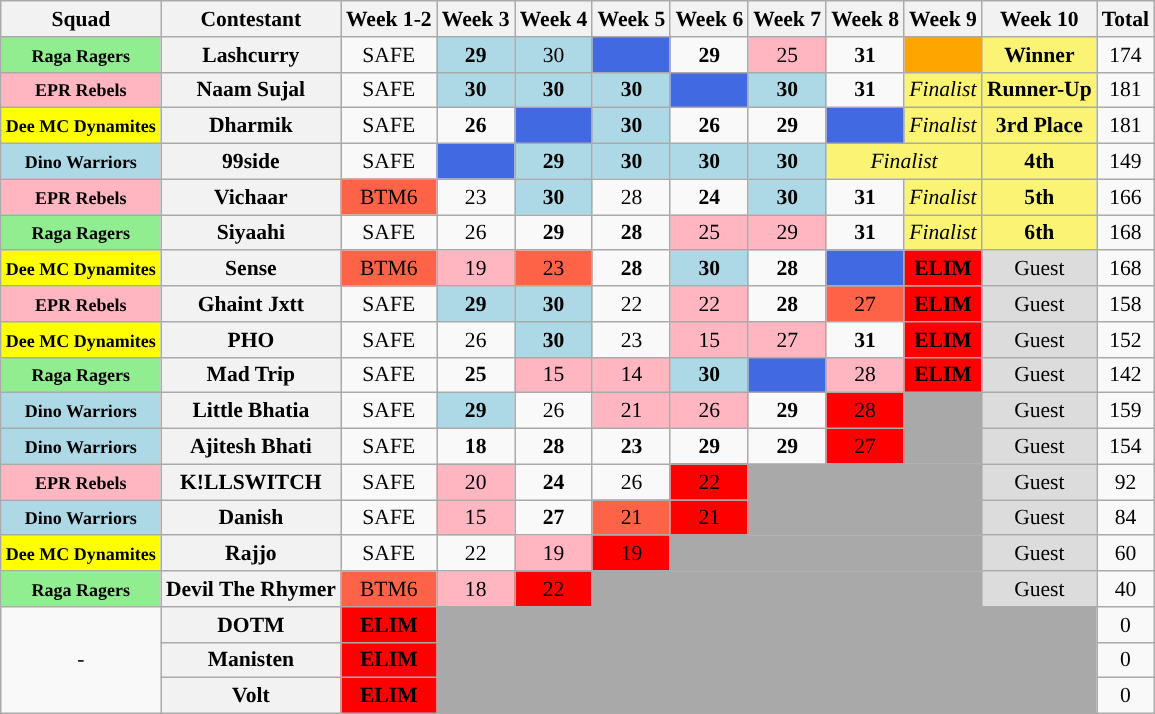<table class="wikitable sortable" style="text-align:center; font-size:90%">
<tr>
<th>Squad</th>
<th>Contestant</th>
<th>Week 1-2</th>
<th>Week 3</th>
<th>Week 4</th>
<th>Week 5</th>
<th>Week 6</th>
<th>Week 7</th>
<th>Week 8</th>
<th>Week 9</th>
<th>Week 10</th>
<th>Total</th>
</tr>
<tr>
<td bgcolor="lightgreen"><strong><small>Raga Ragers</small></strong></td>
<th>Lashcurry</th>
<td>SAFE</td>
<td bgcolor="lightblue"><strong>29</strong></td>
<td bgcolor="lightblue">30</td>
<td bgcolor="royalblue"><strong></strong></td>
<td><strong>29</strong></td>
<td bgcolor="lightpink">25</td>
<td><strong>31</strong></td>
<td bgcolor="orange"><strong></strong></td>
<td bgcolor="fbf373"><strong>Winner</strong></td>
<td>174</td>
</tr>
<tr>
<td bgcolor="lightpink"><strong><small>EPR Rebels</small></strong></td>
<th>Naam Sujal</th>
<td>SAFE</td>
<td bgcolor="lightblue"><strong>30</strong></td>
<td bgcolor="lightblue"><strong>30</strong></td>
<td bgcolor="lightblue"><strong>30</strong></td>
<td bgcolor="royalblue"><strong></strong></td>
<td bgcolor="lightblue"><strong>30</strong></td>
<td><strong>31</strong></td>
<td bgcolor="#fbf373"><em>Finalist</em></td>
<td bgcolor="fbf373"><strong>Runner-Up</strong></td>
<td>181</td>
</tr>
<tr>
<td bgcolor="yellow"><strong><small>Dee MC Dynamites</small></strong></td>
<th>Dharmik</th>
<td>SAFE</td>
<td><strong>26</strong></td>
<td bgcolor="royalblue"><strong></strong></td>
<td bgcolor="lightblue"><strong>30</strong></td>
<td><strong>26</strong></td>
<td><strong>29</strong></td>
<td bgcolor="royalblue"><strong></strong></td>
<td bgcolor="fbf373"><em>Finalist</em></td>
<td bgcolor="fbf373"><strong>3rd Place</strong></td>
<td>181</td>
</tr>
<tr>
<td bgcolor="lightblue"><strong><small>Dino Warriors</small></strong></td>
<th>99side</th>
<td>SAFE</td>
<td bgcolor="royalblue"><strong></strong></td>
<td bgcolor="lightblue"><strong>29</strong></td>
<td bgcolor="lightblue"><strong>30</strong></td>
<td bgcolor="lightblue"><strong>30</strong></td>
<td bgcolor="lightblue"><strong>30</strong></td>
<td colspan="2" bgcolor="fbf373"><em>Finalist</em></td>
<td bgcolor="fbf373"><strong>4th</strong></td>
<td>149</td>
</tr>
<tr>
<td bgcolor="lightpink"><strong><small>EPR Rebels</small></strong></td>
<th>Vichaar</th>
<td bgcolor="tomato">BTM6</td>
<td>23</td>
<td bgcolor="lightblue"><strong>30</strong></td>
<td>28</td>
<td><strong>24</strong></td>
<td bgcolor="lightblue"><strong>30</strong></td>
<td><strong>31</strong></td>
<td bgcolor="#fbf373"><em>Finalist</em></td>
<td bgcolor="fbf373"><strong>5th</strong></td>
<td>166</td>
</tr>
<tr>
<td bgcolor="lightgreen"><strong><small>Raga Ragers</small></strong></td>
<th>Siyaahi</th>
<td>SAFE</td>
<td>26</td>
<td><strong>29</strong></td>
<td><strong>28</strong></td>
<td bgcolor="lightpink">25</td>
<td bgcolor="lightpink">29</td>
<td><strong>31</strong></td>
<td bgcolor="#fbf373"><em>Finalist</em></td>
<td bgcolor="fbf373"><strong>6th</strong></td>
<td>168</td>
</tr>
<tr>
<td bgcolor="yellow"><strong><small>Dee MC Dynamites</small></strong></td>
<th>Sense</th>
<td bgcolor="tomato">BTM6</td>
<td bgcolor="lightpink">19</td>
<td bgcolor="tomato">23</td>
<td><strong>28</strong></td>
<td bgcolor="lightblue"><strong>30</strong></td>
<td><strong>28</strong></td>
<td bgcolor="royalblue"><strong></strong></td>
<td bgcolor="red"><strong>ELIM</strong></td>
<td bgcolor="Gainsboro">Guest</td>
<td>168</td>
</tr>
<tr>
<td bgcolor="lightpink"><strong><small>EPR Rebels</small></strong></td>
<th>Ghaint Jxtt</th>
<td>SAFE</td>
<td bgcolor="lightblue"><strong>29</strong></td>
<td bgcolor="lightblue"><strong>30</strong></td>
<td>22</td>
<td bgcolor="lightpink">22</td>
<td><strong>28</strong></td>
<td bgcolor="tomato">27</td>
<td bgcolor="red"><strong>ELIM</strong></td>
<td bgcolor="Gainsboro">Guest</td>
<td>158</td>
</tr>
<tr>
<td bgcolor="yellow"><strong><small>Dee MC Dynamites</small></strong></td>
<th>PHO</th>
<td>SAFE</td>
<td>26</td>
<td bgcolor="lightblue"><strong>30</strong></td>
<td>23</td>
<td bgcolor="lightpink">15</td>
<td bgcolor="lightpink">27</td>
<td><strong>31</strong></td>
<td bgcolor="red"><strong>ELIM</strong></td>
<td bgcolor="Gainsboro">Guest</td>
<td>152</td>
</tr>
<tr>
<td bgcolor="lightgreen"><strong><small>Raga Ragers</small></strong></td>
<th>Mad Trip</th>
<td>SAFE</td>
<td><strong>25</strong></td>
<td bgcolor="lightpink">15</td>
<td bgcolor="lightpink">14</td>
<td bgcolor="lightblue"><strong>30</strong></td>
<td bgcolor="royalblue"><strong></strong></td>
<td bgcolor="lightpink">28</td>
<td bgcolor="red"><strong>ELIM</strong></td>
<td bgcolor="Gainsboro">Guest</td>
<td>142</td>
</tr>
<tr>
<td bgcolor="lightblue"><strong><small>Dino Warriors</small></strong></td>
<th>Little Bhatia</th>
<td>SAFE</td>
<td bgcolor="lightblue"><strong>29</strong></td>
<td>26</td>
<td bgcolor="lightpink">21</td>
<td bgcolor="lightpink">26</td>
<td><strong>29</strong></td>
<td bgcolor="red">28</td>
<td rowspan="2" bgcolor="darkgrey"></td>
<td bgcolor="Gainsboro">Guest</td>
<td>159</td>
</tr>
<tr>
<td bgcolor="lightblue"><strong><small>Dino Warriors</small></strong></td>
<th>Ajitesh Bhati</th>
<td>SAFE</td>
<td><strong>18</strong></td>
<td><strong>28</strong></td>
<td><strong>23</strong></td>
<td><strong>29</strong></td>
<td><strong>29</strong></td>
<td bgcolor="red">27</td>
<td bgcolor="Gainsboro">Guest</td>
<td>154</td>
</tr>
<tr>
<td bgcolor="lightpink"><strong><small>EPR Rebels</small></strong></td>
<th>K!LLSWITCH</th>
<td>SAFE</td>
<td bgcolor="lightpink">20</td>
<td><strong>24</strong></td>
<td>26</td>
<td bgcolor="red">22</td>
<td colspan="3" rowspan="2" bgcolor="darkgrey"></td>
<td bgcolor="Gainsboro">Guest</td>
<td>92</td>
</tr>
<tr>
<td bgcolor="lightblue"><strong><small>Dino Warriors</small></strong></td>
<th>Danish</th>
<td>SAFE</td>
<td bgcolor="lightpink">15</td>
<td><strong>27</strong></td>
<td bgcolor="tomato">21</td>
<td bgcolor="red">21</td>
<td bgcolor="Gainsboro">Guest</td>
<td>84</td>
</tr>
<tr>
<td bgcolor="yellow"><strong><small>Dee MC Dynamites</small></strong></td>
<th>Rajjo</th>
<td>SAFE</td>
<td>22</td>
<td bgcolor="lightpink">19</td>
<td bgcolor="red">19</td>
<td colspan="4" bgcolor="darkgrey"></td>
<td bgcolor="Gainsboro">Guest</td>
<td>60</td>
</tr>
<tr>
<td bgcolor="lightgreen"><strong><small>Raga Ragers</small></strong></td>
<th>Devil The Rhymer</th>
<td bgcolor="tomato">BTM6</td>
<td bgcolor="lightpink">18</td>
<td bgcolor="red">22</td>
<td colspan="5" bgcolor="darkgrey"></td>
<td bgcolor="Gainsboro">Guest</td>
<td>40</td>
</tr>
<tr>
<td rowspan="3">-</td>
<th>DOTM</th>
<td bgcolor="red"><strong>ELIM</strong></td>
<td colspan="8" rowspan="3" bgcolor="darkgrey"></td>
<td>0</td>
</tr>
<tr>
<th>Manisten</th>
<td bgcolor="red"><strong>ELIM</strong></td>
<td>0</td>
</tr>
<tr>
<th>Volt</th>
<td bgcolor="red"><strong>ELIM</strong></td>
<td>0</td>
</tr>
</table>
